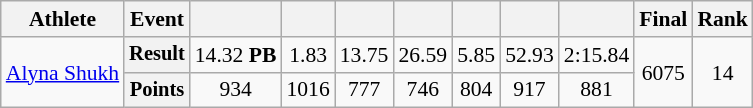<table class="wikitable" style="font-size:90%">
<tr>
<th>Athlete</th>
<th>Event</th>
<th></th>
<th></th>
<th></th>
<th></th>
<th></th>
<th></th>
<th></th>
<th>Final</th>
<th>Rank</th>
</tr>
<tr style=text-align:center>
<td rowspan=2 style=text-align:left><a href='#'>Alyna Shukh</a></td>
<th style="font-size:95%">Result</th>
<td>14.32 <strong>PB</strong></td>
<td>1.83</td>
<td>13.75</td>
<td>26.59</td>
<td>5.85</td>
<td>52.93</td>
<td>2:15.84</td>
<td rowspan=2>6075</td>
<td rowspan=2>14</td>
</tr>
<tr style=text-align:center>
<th style="font-size:95%">Points</th>
<td>934</td>
<td>1016</td>
<td>777</td>
<td>746</td>
<td>804</td>
<td>917</td>
<td>881</td>
</tr>
</table>
